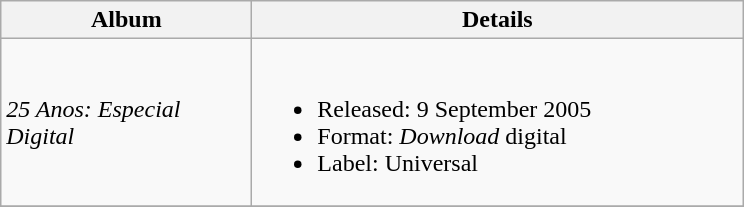<table class="wikitable">
<tr>
<th style="width:10em;">Album</th>
<th style="width:20em;">Details</th>
</tr>
<tr>
<td><em>25 Anos: Especial Digital</em></td>
<td><br><ul><li>Released: 9 September 2005</li><li>Format: <em>Download</em> digital</li><li>Label: Universal</li></ul></td>
</tr>
<tr>
</tr>
</table>
